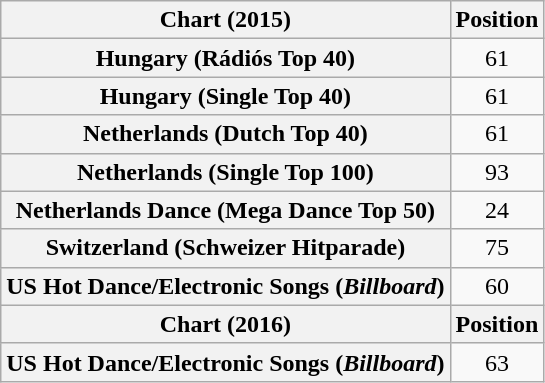<table class="wikitable sortable plainrowheaders" style="text-align:center">
<tr>
<th scope="col">Chart (2015)</th>
<th scope="col">Position</th>
</tr>
<tr>
<th scope="row">Hungary (Rádiós Top 40)</th>
<td>61</td>
</tr>
<tr>
<th scope="row">Hungary (Single Top 40)</th>
<td>61</td>
</tr>
<tr>
<th scope="row">Netherlands (Dutch Top 40)</th>
<td>61</td>
</tr>
<tr>
<th scope="row">Netherlands (Single Top 100)</th>
<td>93</td>
</tr>
<tr>
<th scope="row">Netherlands Dance (Mega Dance Top 50)</th>
<td>24</td>
</tr>
<tr>
<th scope="row">Switzerland (Schweizer Hitparade)</th>
<td>75</td>
</tr>
<tr>
<th scope="row">US Hot Dance/Electronic Songs (<em>Billboard</em>)</th>
<td>60</td>
</tr>
<tr>
<th scope="col">Chart (2016)</th>
<th scope="col">Position</th>
</tr>
<tr>
<th scope="row">US Hot Dance/Electronic Songs (<em>Billboard</em>)</th>
<td>63</td>
</tr>
</table>
